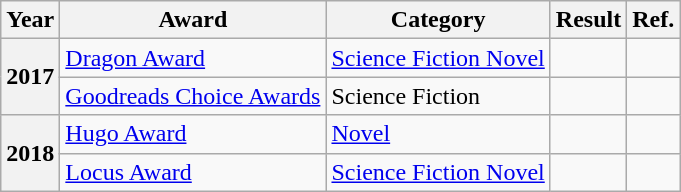<table class="wikitable sortable">
<tr>
<th>Year</th>
<th>Award</th>
<th>Category</th>
<th>Result</th>
<th>Ref.</th>
</tr>
<tr>
<th rowspan=2>2017</th>
<td><a href='#'>Dragon Award</a></td>
<td><a href='#'>Science Fiction Novel</a></td>
<td></td>
<td></td>
</tr>
<tr>
<td><a href='#'>Goodreads Choice Awards</a></td>
<td>Science Fiction</td>
<td></td>
<td></td>
</tr>
<tr>
<th rowspan=5>2018</th>
<td><a href='#'>Hugo Award</a></td>
<td><a href='#'>Novel</a></td>
<td></td>
<td></td>
</tr>
<tr>
<td><a href='#'>Locus Award</a></td>
<td><a href='#'>Science Fiction Novel</a></td>
<td></td>
<td></td>
</tr>
</table>
